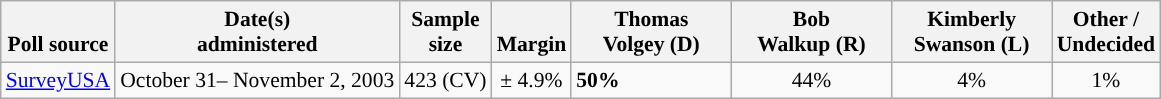<table class="wikitable" style="font-size:90%">
<tr valign=bottom>
<th>Poll source</th>
<th>Date(s)<br>administered</th>
<th>Sample<br>size</th>
<th>Margin<br></th>
<th style="width:100px;">Thomas<br>Volgey (D)</th>
<th style="width:100px;">Bob<br>Walkup (R)</th>
<th style="width:100px;">Kimberly<br>Swanson (L)</th>
<th>Other /<br>Undecided</th>
</tr>
<tr>
<td><a href='#'>SurveyUSA</a></td>
<td align=center>October 31– November 2, 2003</td>
<td align=center>423 (CV)</td>
<td align=center>± 4.9%</td>
<td><strong>50%</strong></td>
<td align=center>44%</td>
<td align=center>4%</td>
<td align=center>1%</td>
</tr>
</table>
